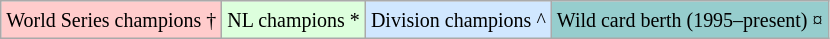<table class="wikitable" border="1">
<tr>
<td bgcolor="#FFCCCC"><small>World Series champions †</small></td>
<td bgcolor="#ddffdd"><small>NL champions *</small></td>
<td bgcolor="#D0E7FF"><small>Division champions ^</small></td>
<td bgcolor="#96CDCD"><small>Wild card berth (1995–present) ¤</small></td>
</tr>
</table>
